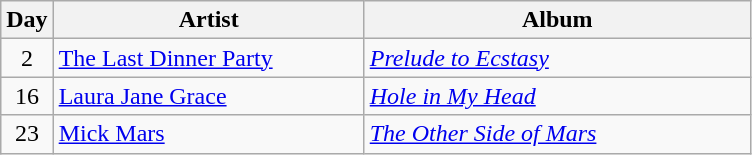<table class="wikitable" id="table_Febuary">
<tr>
<th style="width:20px;">Day</th>
<th style="width:200px;">Artist</th>
<th style="width:250px;">Album</th>
</tr>
<tr>
<td style="text-align:center;" rowspan="1">2</td>
<td><a href='#'>The Last Dinner Party</a></td>
<td><em><a href='#'>Prelude to Ecstasy</a></em></td>
</tr>
<tr>
<td style="text-align:center;" rowspan="1">16</td>
<td><a href='#'>Laura Jane Grace</a></td>
<td><em><a href='#'>Hole in My Head</a></em></td>
</tr>
<tr>
<td style="text-align:center;" rowspan="1">23</td>
<td><a href='#'>Mick Mars</a></td>
<td><em><a href='#'>The Other Side of Mars</a></em></td>
</tr>
</table>
